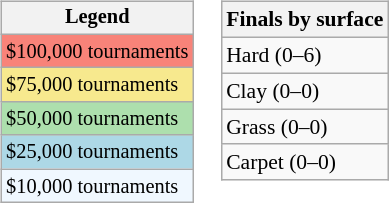<table>
<tr valign=top>
<td><br><table class=wikitable style="font-size:85%">
<tr>
<th>Legend</th>
</tr>
<tr style="background:#f88379;">
<td>$100,000 tournaments</td>
</tr>
<tr style="background:#f7e98e;">
<td>$75,000 tournaments</td>
</tr>
<tr style="background:#addfad;">
<td>$50,000 tournaments</td>
</tr>
<tr style="background:lightblue;">
<td>$25,000 tournaments</td>
</tr>
<tr style="background:#f0f8ff;">
<td>$10,000 tournaments</td>
</tr>
</table>
</td>
<td><br><table class=wikitable style="font-size:90%">
<tr>
<th>Finals by surface</th>
</tr>
<tr>
<td>Hard (0–6)</td>
</tr>
<tr>
<td>Clay (0–0)</td>
</tr>
<tr>
<td>Grass (0–0)</td>
</tr>
<tr>
<td>Carpet (0–0)</td>
</tr>
</table>
</td>
</tr>
</table>
